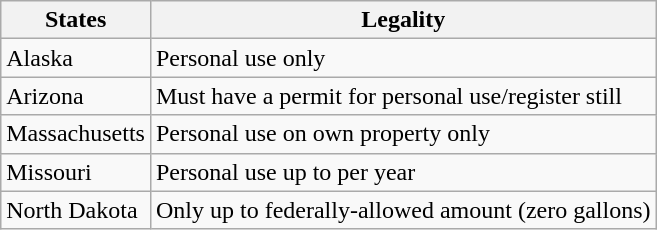<table class="wikitable">
<tr>
<th>States</th>
<th>Legality</th>
</tr>
<tr>
<td>Alaska</td>
<td>Personal use only</td>
</tr>
<tr>
<td>Arizona</td>
<td>Must have a permit for personal use/register still</td>
</tr>
<tr>
<td>Massachusetts</td>
<td>Personal use on own property only</td>
</tr>
<tr>
<td>Missouri</td>
<td>Personal use up to  per year</td>
</tr>
<tr>
<td>North Dakota</td>
<td>Only up to federally-allowed amount (zero gallons)</td>
</tr>
</table>
